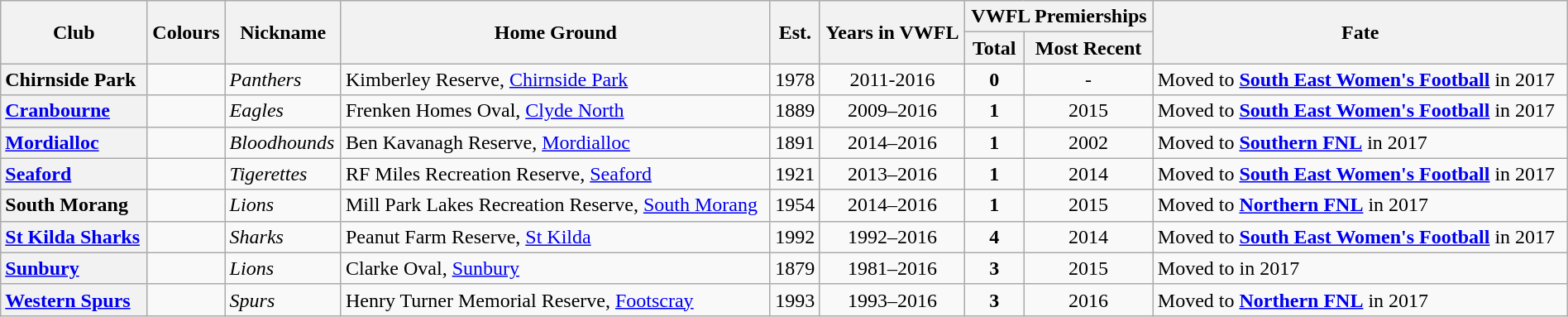<table class="wikitable sortable" style="text-align:center; width:100%">
<tr>
<th rowspan="2">Club</th>
<th rowspan="2">Colours</th>
<th rowspan="2">Nickname</th>
<th rowspan="2">Home Ground</th>
<th rowspan="2">Est.</th>
<th rowspan="2">Years in VWFL</th>
<th colspan="2">VWFL Premierships</th>
<th rowspan="2">Fate</th>
</tr>
<tr>
<th>Total</th>
<th>Most Recent</th>
</tr>
<tr>
<th style="text-align:left">Chirnside Park</th>
<td></td>
<td align="left"><em>Panthers</em></td>
<td align="left">Kimberley Reserve, <a href='#'>Chirnside Park</a></td>
<td>1978</td>
<td>2011-2016</td>
<td><strong>0</strong></td>
<td>-</td>
<td align="left">Moved to <a href='#'><strong>South East Women's Football</strong></a> in 2017</td>
</tr>
<tr>
<th style="text-align:left"><a href='#'>Cranbourne</a></th>
<td></td>
<td align="left"><em>Eagles</em></td>
<td align="left">Frenken Homes Oval, <a href='#'>Clyde North</a></td>
<td>1889</td>
<td>2009–2016</td>
<td><strong>1</strong></td>
<td>2015</td>
<td align="left">Moved to <a href='#'><strong>South East Women's Football</strong></a> in 2017</td>
</tr>
<tr>
<th style="text-align:left"><a href='#'>Mordialloc</a></th>
<td></td>
<td align="left"><em>Bloodhounds</em></td>
<td align="left">Ben Kavanagh Reserve, <a href='#'>Mordialloc</a></td>
<td>1891</td>
<td>2014–2016</td>
<td><strong>1</strong></td>
<td>2002</td>
<td align="left">Moved to <a href='#'><strong>Southern FNL</strong></a> in 2017</td>
</tr>
<tr>
<th style="text-align:left"><a href='#'>Seaford</a></th>
<td></td>
<td align="left"><em>Tigerettes</em></td>
<td align="left">RF Miles Recreation Reserve, <a href='#'>Seaford</a></td>
<td>1921</td>
<td>2013–2016</td>
<td><strong>1</strong></td>
<td>2014</td>
<td align="left">Moved to <a href='#'><strong>South East Women's Football</strong></a> in 2017</td>
</tr>
<tr>
<th style="text-align:left">South Morang</th>
<td></td>
<td align="left"><em>Lions</em></td>
<td align="left">Mill Park Lakes Recreation Reserve, <a href='#'>South Morang</a></td>
<td>1954</td>
<td>2014–2016</td>
<td><strong>1</strong></td>
<td>2015</td>
<td align="left">Moved to <a href='#'><strong>Northern FNL</strong></a> in 2017</td>
</tr>
<tr>
<th style="text-align:left"><a href='#'>St Kilda Sharks</a></th>
<td></td>
<td align="left"><em>Sharks</em></td>
<td align="left">Peanut Farm Reserve, <a href='#'>St Kilda</a></td>
<td>1992</td>
<td>1992–2016</td>
<td><strong>4</strong></td>
<td>2014</td>
<td align="left">Moved to <a href='#'><strong>South East Women's Football</strong></a> in 2017</td>
</tr>
<tr>
<th style="text-align:left"><a href='#'>Sunbury</a></th>
<td></td>
<td align="left"><em>Lions</em></td>
<td align="left">Clarke Oval, <a href='#'>Sunbury</a></td>
<td>1879</td>
<td>1981–2016</td>
<td><strong>3</strong></td>
<td>2015</td>
<td align="left">Moved to <strong></strong> in 2017</td>
</tr>
<tr>
<th style="text-align:left"><a href='#'>Western Spurs</a></th>
<td></td>
<td align="left"><em>Spurs</em></td>
<td align="left">Henry Turner Memorial Reserve, <a href='#'>Footscray</a></td>
<td>1993</td>
<td>1993–2016</td>
<td><strong>3</strong></td>
<td>2016</td>
<td align="left">Moved to <a href='#'><strong>Northern FNL</strong></a> in 2017</td>
</tr>
</table>
